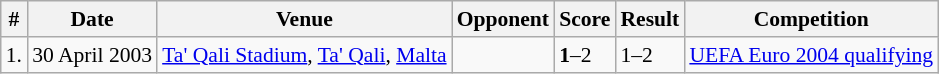<table class="wikitable" style="font-size:90%">
<tr>
<th>#</th>
<th>Date</th>
<th>Venue</th>
<th>Opponent</th>
<th>Score</th>
<th>Result</th>
<th>Competition</th>
</tr>
<tr>
<td>1.</td>
<td>30 April 2003</td>
<td><a href='#'>Ta' Qali Stadium</a>, <a href='#'>Ta' Qali</a>, <a href='#'>Malta</a></td>
<td></td>
<td><strong>1</strong>–2</td>
<td>1–2</td>
<td><a href='#'>UEFA Euro 2004 qualifying</a></td>
</tr>
</table>
